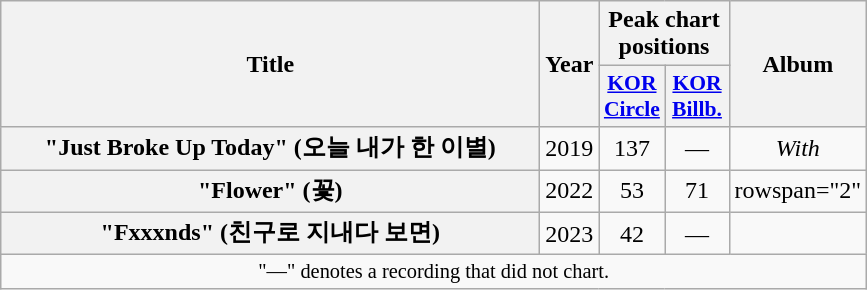<table class="wikitable plainrowheaders" style="text-align:center;">
<tr>
<th scope="col" rowspan="2" style="width:22em;">Title</th>
<th scope="col" rowspan="2">Year</th>
<th scope="col" colspan="2">Peak chart positions</th>
<th scope="col" rowspan="2">Album</th>
</tr>
<tr>
<th scope="col" style="width:2.5em;font-size:90%"><a href='#'>KOR<br>Circle</a><br></th>
<th scope="col" style="width:2.5em;font-size:90%"><a href='#'>KOR<br>Billb.</a><br></th>
</tr>
<tr>
<th scope="row">"Just Broke Up Today" (오늘 내가 한 이별)<br></th>
<td>2019</td>
<td>137</td>
<td>—</td>
<td><em>With</em></td>
</tr>
<tr>
<th scope="row">"Flower" (꽃)<br></th>
<td>2022</td>
<td>53</td>
<td>71</td>
<td>rowspan="2" </td>
</tr>
<tr>
<th scope="row">"Fxxxnds" (친구로 지내다 보면)<br></th>
<td>2023</td>
<td>42</td>
<td>—</td>
</tr>
<tr>
<td colspan="5" style="font-size:85%">"—" denotes a recording that did not chart.</td>
</tr>
</table>
